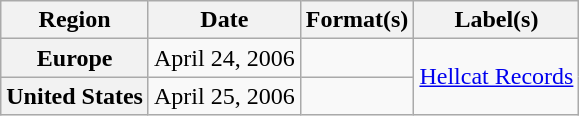<table class="wikitable sortable plainrowheaders" style="text-align:center">
<tr>
<th scope="col">Region</th>
<th scope="col">Date</th>
<th scope="col">Format(s)</th>
<th scope="col">Label(s)</th>
</tr>
<tr>
<th scope="row">Europe</th>
<td>April 24, 2006</td>
<td></td>
<td rowspan="2"><a href='#'>Hellcat Records</a></td>
</tr>
<tr>
<th scope="row">United States</th>
<td>April 25, 2006</td>
<td></td>
</tr>
</table>
